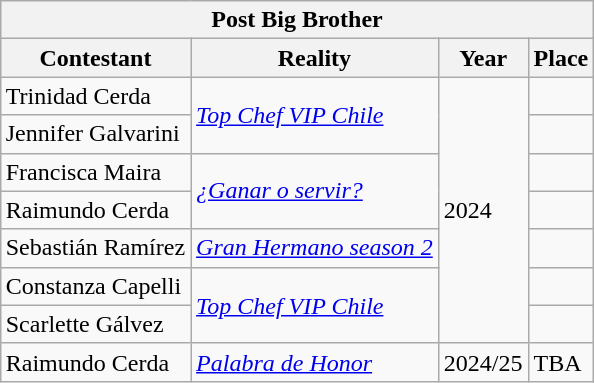<table class="wikitable collapsible collapsed" style="margin:1em auto; "text-align:center">
<tr>
<th colspan="34">Post Big Brother</th>
</tr>
<tr style="background:beige" bgcolor="#DDDDDD">
<th>Contestant</th>
<th>Reality</th>
<th>Year</th>
<th>Place</th>
</tr>
<tr>
<td>Trinidad Cerda</td>
<td rowspan="2"><em><a href='#'>Top Chef VIP Chile</a></em></td>
<td rowspan="7">2024</td>
<td></td>
</tr>
<tr>
<td>Jennifer Galvarini</td>
<td></td>
</tr>
<tr>
<td>Francisca Maira</td>
<td rowspan="2"><em><a href='#'>¿Ganar o servir?</a></em></td>
<td></td>
</tr>
<tr>
<td>Raimundo Cerda</td>
<td></td>
</tr>
<tr>
<td>Sebastián Ramírez</td>
<td><em><a href='#'>Gran Hermano season 2</a></em></td>
<td></td>
</tr>
<tr>
<td>Constanza Capelli</td>
<td rowspan="2"><em><a href='#'>Top Chef VIP Chile</a></em></td>
<td></td>
</tr>
<tr>
<td>Scarlette Gálvez</td>
<td></td>
</tr>
<tr>
<td>Raimundo Cerda</td>
<td><em><a href='#'>Palabra de Honor</a></em></td>
<td>2024/25</td>
<td>TBA</td>
</tr>
</table>
